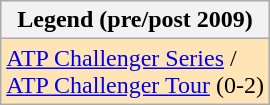<table class="wikitable">
<tr>
<th>Legend (pre/post 2009)</th>
</tr>
<tr style="background:moccasin">
<td><a href='#'>ATP Challenger Series</a> /<br><a href='#'>ATP Challenger Tour</a> (0-2)</td>
</tr>
</table>
